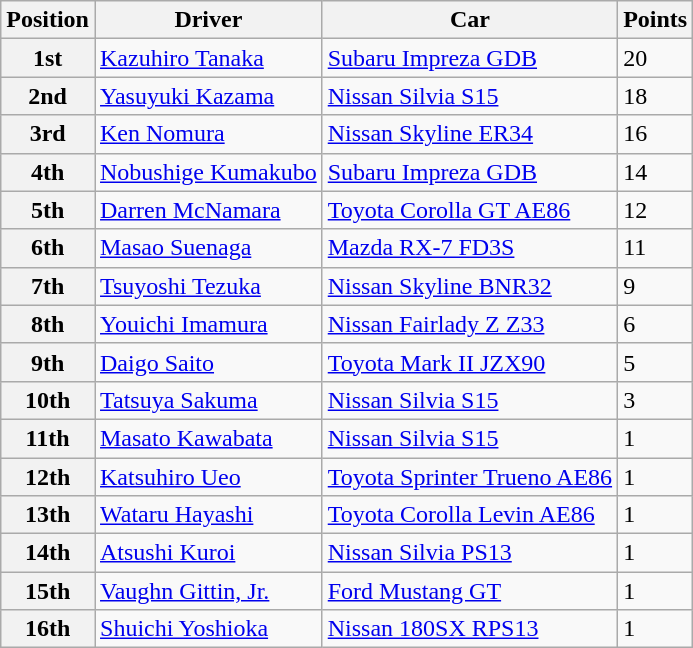<table class="wikitable">
<tr>
<th>Position</th>
<th>Driver</th>
<th>Car</th>
<th>Points</th>
</tr>
<tr>
<th>1st</th>
<td><a href='#'>Kazuhiro Tanaka</a></td>
<td><a href='#'>Subaru Impreza GDB</a></td>
<td>20</td>
</tr>
<tr>
<th>2nd</th>
<td><a href='#'>Yasuyuki Kazama</a></td>
<td><a href='#'>Nissan Silvia S15</a></td>
<td>18</td>
</tr>
<tr>
<th>3rd</th>
<td><a href='#'>Ken Nomura</a></td>
<td><a href='#'>Nissan Skyline ER34</a></td>
<td>16</td>
</tr>
<tr>
<th>4th</th>
<td><a href='#'>Nobushige Kumakubo</a></td>
<td><a href='#'>Subaru Impreza GDB</a></td>
<td>14</td>
</tr>
<tr>
<th>5th</th>
<td><a href='#'>Darren McNamara</a></td>
<td><a href='#'>Toyota Corolla GT AE86</a></td>
<td>12</td>
</tr>
<tr>
<th>6th</th>
<td><a href='#'>Masao Suenaga</a></td>
<td><a href='#'>Mazda RX-7 FD3S</a></td>
<td>11</td>
</tr>
<tr>
<th>7th</th>
<td><a href='#'>Tsuyoshi Tezuka</a></td>
<td><a href='#'>Nissan Skyline BNR32</a></td>
<td>9</td>
</tr>
<tr>
<th>8th</th>
<td><a href='#'>Youichi Imamura</a></td>
<td><a href='#'>Nissan Fairlady Z Z33</a></td>
<td>6</td>
</tr>
<tr>
<th>9th</th>
<td> <a href='#'>Daigo Saito</a></td>
<td><a href='#'>Toyota Mark II JZX90</a></td>
<td>5</td>
</tr>
<tr>
<th>10th</th>
<td><a href='#'>Tatsuya Sakuma</a></td>
<td><a href='#'>Nissan Silvia S15</a></td>
<td>3</td>
</tr>
<tr>
<th>11th</th>
<td><a href='#'>Masato Kawabata</a></td>
<td><a href='#'>Nissan Silvia S15</a></td>
<td>1</td>
</tr>
<tr>
<th>12th</th>
<td><a href='#'>Katsuhiro Ueo</a></td>
<td><a href='#'>Toyota Sprinter Trueno AE86</a></td>
<td>1</td>
</tr>
<tr>
<th>13th</th>
<td><a href='#'>Wataru Hayashi</a></td>
<td><a href='#'>Toyota Corolla Levin AE86</a></td>
<td>1</td>
</tr>
<tr>
<th>14th</th>
<td><a href='#'>Atsushi Kuroi</a></td>
<td><a href='#'>Nissan Silvia PS13</a></td>
<td>1</td>
</tr>
<tr>
<th>15th</th>
<td> <a href='#'>Vaughn Gittin, Jr.</a></td>
<td><a href='#'>Ford Mustang GT</a></td>
<td>1</td>
</tr>
<tr>
<th>16th</th>
<td><a href='#'>Shuichi Yoshioka</a></td>
<td><a href='#'>Nissan 180SX RPS13</a></td>
<td>1</td>
</tr>
</table>
